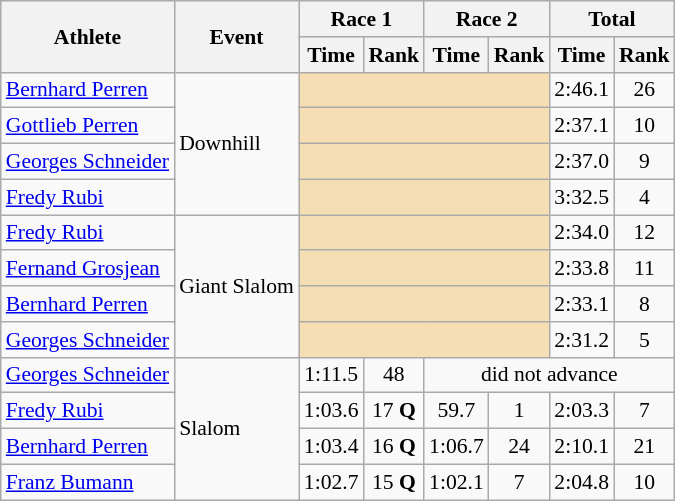<table class="wikitable" style="font-size:90%">
<tr>
<th rowspan="2">Athlete</th>
<th rowspan="2">Event</th>
<th colspan="2">Race 1</th>
<th colspan="2">Race 2</th>
<th colspan="2">Total</th>
</tr>
<tr>
<th>Time</th>
<th>Rank</th>
<th>Time</th>
<th>Rank</th>
<th>Time</th>
<th>Rank</th>
</tr>
<tr>
<td><a href='#'>Bernhard Perren</a></td>
<td rowspan="4">Downhill</td>
<td colspan="4" bgcolor="wheat"></td>
<td align="center">2:46.1</td>
<td align="center">26</td>
</tr>
<tr>
<td><a href='#'>Gottlieb Perren</a></td>
<td colspan="4" bgcolor="wheat"></td>
<td align="center">2:37.1</td>
<td align="center">10</td>
</tr>
<tr>
<td><a href='#'>Georges Schneider</a></td>
<td colspan="4" bgcolor="wheat"></td>
<td align="center">2:37.0</td>
<td align="center">9</td>
</tr>
<tr>
<td><a href='#'>Fredy Rubi</a></td>
<td colspan="4" bgcolor="wheat"></td>
<td align="center">3:32.5</td>
<td align="center">4</td>
</tr>
<tr>
<td><a href='#'>Fredy Rubi</a></td>
<td rowspan="4">Giant Slalom</td>
<td colspan="4" bgcolor="wheat"></td>
<td align="center">2:34.0</td>
<td align="center">12</td>
</tr>
<tr>
<td><a href='#'>Fernand Grosjean</a></td>
<td colspan="4" bgcolor="wheat"></td>
<td align="center">2:33.8</td>
<td align="center">11</td>
</tr>
<tr>
<td><a href='#'>Bernhard Perren</a></td>
<td colspan="4" bgcolor="wheat"></td>
<td align="center">2:33.1</td>
<td align="center">8</td>
</tr>
<tr>
<td><a href='#'>Georges Schneider</a></td>
<td colspan="4" bgcolor="wheat"></td>
<td align="center">2:31.2</td>
<td align="center">5</td>
</tr>
<tr>
<td><a href='#'>Georges Schneider</a></td>
<td rowspan="4">Slalom</td>
<td align="center">1:11.5</td>
<td align="center">48</td>
<td colspan="4" align="center">did not advance</td>
</tr>
<tr>
<td><a href='#'>Fredy Rubi</a></td>
<td align="center">1:03.6</td>
<td align="center">17 <strong>Q</strong></td>
<td align="center">59.7</td>
<td align="center">1</td>
<td align="center">2:03.3</td>
<td align="center">7</td>
</tr>
<tr>
<td><a href='#'>Bernhard Perren</a></td>
<td align="center">1:03.4</td>
<td align="center">16 <strong>Q</strong></td>
<td align="center">1:06.7</td>
<td align="center">24</td>
<td align="center">2:10.1</td>
<td align="center">21</td>
</tr>
<tr>
<td><a href='#'>Franz Bumann</a></td>
<td align="center">1:02.7</td>
<td align="center">15 <strong>Q</strong></td>
<td align="center">1:02.1</td>
<td align="center">7</td>
<td align="center">2:04.8</td>
<td align="center">10</td>
</tr>
</table>
